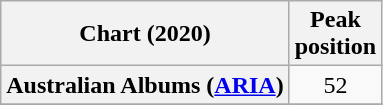<table class="wikitable sortable plainrowheaders" style="text-align:center">
<tr>
<th scope="col">Chart (2020)</th>
<th scope="col">Peak<br>position</th>
</tr>
<tr>
<th scope="row">Australian Albums (<a href='#'>ARIA</a>)</th>
<td>52</td>
</tr>
<tr>
</tr>
<tr>
</tr>
<tr>
</tr>
<tr>
</tr>
<tr>
</tr>
<tr>
</tr>
<tr>
</tr>
<tr>
</tr>
<tr>
</tr>
<tr>
</tr>
<tr>
</tr>
</table>
